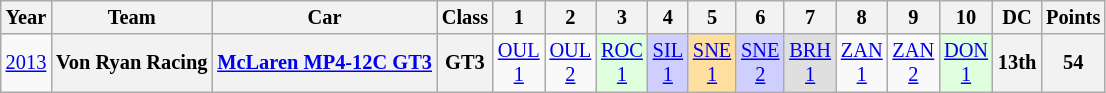<table class="wikitable" style="text-align:center; font-size:85%">
<tr>
<th>Year</th>
<th>Team</th>
<th>Car</th>
<th>Class</th>
<th>1</th>
<th>2</th>
<th>3</th>
<th>4</th>
<th>5</th>
<th>6</th>
<th>7</th>
<th>8</th>
<th>9</th>
<th>10</th>
<th>DC</th>
<th>Points</th>
</tr>
<tr>
<td><a href='#'>2013</a></td>
<th>Von Ryan Racing</th>
<th><a href='#'>McLaren MP4-12C GT3</a></th>
<th>GT3</th>
<td><a href='#'>OUL<br>1</a></td>
<td><a href='#'>OUL<br>2</a></td>
<td style="background:#DFFFDF;"><a href='#'>ROC<br>1</a><br></td>
<td style="background:#CFCFFF;"><a href='#'>SIL<br>1</a><br></td>
<td style="background:#FFDF9F;"><a href='#'>SNE<br>1</a><br></td>
<td style="background:#CFCFFF;"><a href='#'>SNE<br>2</a><br></td>
<td style="background:#DFDFDF;"><a href='#'>BRH<br>1</a><br></td>
<td><a href='#'>ZAN<br>1</a></td>
<td><a href='#'>ZAN<br>2</a></td>
<td style="background:#DFFFDF;"><a href='#'>DON<br>1</a><br></td>
<th>13th</th>
<th>54</th>
</tr>
</table>
